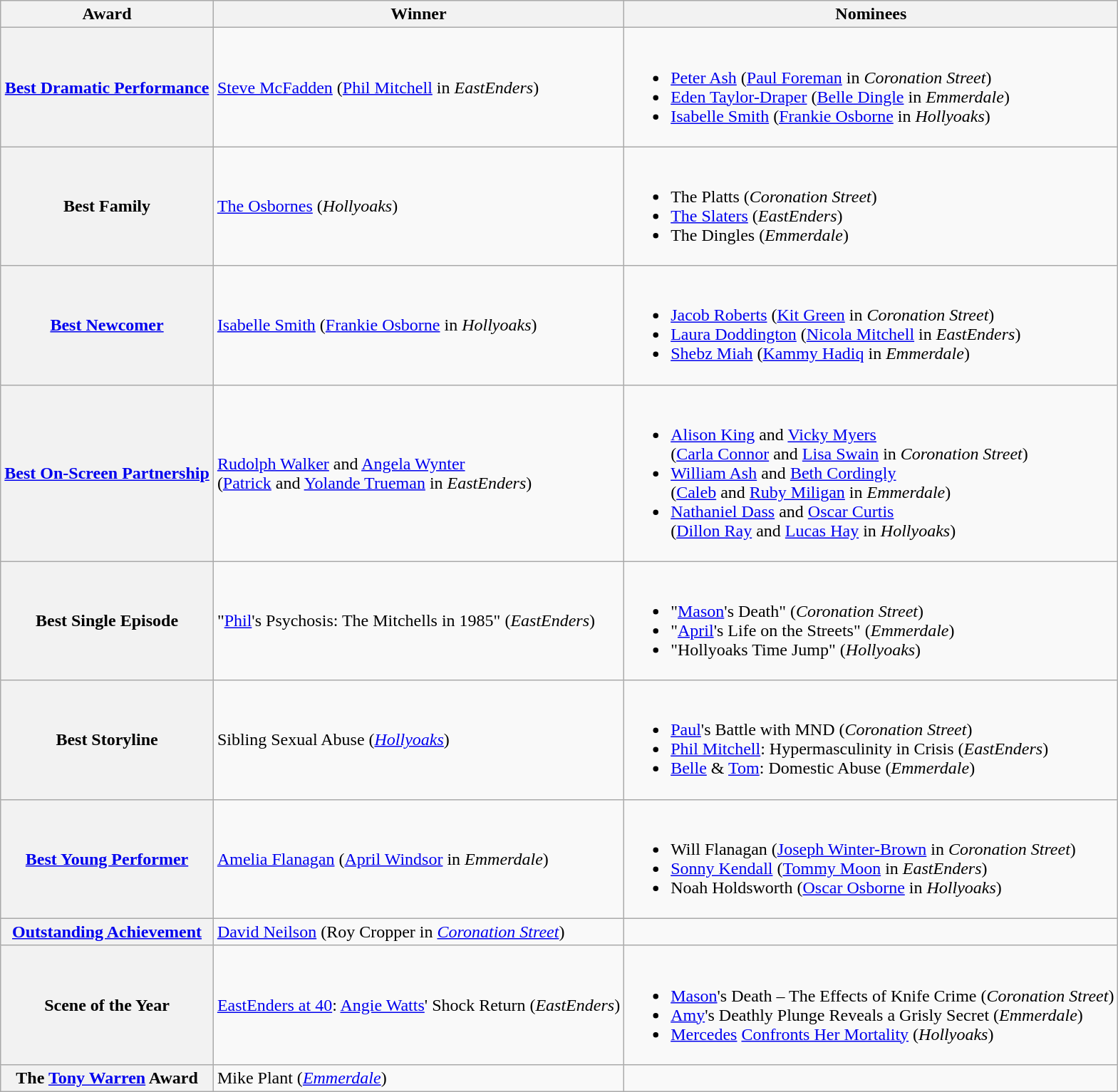<table class="wikitable">
<tr>
<th>Award</th>
<th>Winner</th>
<th>Nominees</th>
</tr>
<tr>
<th scope="row"><a href='#'>Best Dramatic Performance</a></th>
<td><a href='#'>Steve McFadden</a> (<a href='#'>Phil Mitchell</a> in <em>EastEnders</em>)</td>
<td><br><ul><li><a href='#'>Peter Ash</a> (<a href='#'>Paul Foreman</a> in <em>Coronation Street</em>)</li><li><a href='#'>Eden Taylor-Draper</a> (<a href='#'>Belle Dingle</a> in <em>Emmerdale</em>)</li><li><a href='#'>Isabelle Smith</a> (<a href='#'>Frankie Osborne</a> in <em>Hollyoaks</em>)</li></ul></td>
</tr>
<tr>
<th scope="row">Best Family</th>
<td><a href='#'>The Osbornes</a> (<em>Hollyoaks</em>)</td>
<td><br><ul><li>The Platts (<em>Coronation Street</em>)</li><li><a href='#'>The Slaters</a> (<em>EastEnders</em>)</li><li>The Dingles (<em>Emmerdale</em>)</li></ul></td>
</tr>
<tr>
<th scope="row"><a href='#'>Best Newcomer</a></th>
<td><a href='#'>Isabelle Smith</a> (<a href='#'>Frankie Osborne</a> in <em>Hollyoaks</em>)</td>
<td><br><ul><li><a href='#'>Jacob Roberts</a> (<a href='#'>Kit Green</a> in <em>Coronation Street</em>)</li><li><a href='#'>Laura Doddington</a> (<a href='#'>Nicola Mitchell</a> in <em>EastEnders</em>)</li><li><a href='#'>Shebz Miah</a> (<a href='#'>Kammy Hadiq</a> in <em>Emmerdale</em>)</li></ul></td>
</tr>
<tr>
<th scope="row"><a href='#'>Best On-Screen Partnership</a></th>
<td><a href='#'>Rudolph Walker</a> and <a href='#'>Angela Wynter</a> <br> (<a href='#'>Patrick</a> and <a href='#'>Yolande Trueman</a> in <em>EastEnders</em>)</td>
<td><br><ul><li><a href='#'>Alison King</a> and <a href='#'>Vicky Myers</a> <br> (<a href='#'>Carla Connor</a> and <a href='#'>Lisa Swain</a> in <em>Coronation Street</em>)</li><li><a href='#'>William Ash</a> and <a href='#'>Beth Cordingly</a> <br> (<a href='#'>Caleb</a> and <a href='#'>Ruby Miligan</a> in <em>Emmerdale</em>)</li><li><a href='#'>Nathaniel Dass</a> and <a href='#'>Oscar Curtis</a> <br> (<a href='#'>Dillon Ray</a> and <a href='#'>Lucas Hay</a> in <em>Hollyoaks</em>)</li></ul></td>
</tr>
<tr>
<th scope="row">Best Single Episode</th>
<td>"<a href='#'>Phil</a>'s Psychosis: The Mitchells in 1985" (<em>EastEnders</em>)</td>
<td><br><ul><li>"<a href='#'>Mason</a>'s Death" (<em>Coronation Street</em>)</li><li>"<a href='#'>April</a>'s Life on the Streets" (<em>Emmerdale</em>)</li><li>"Hollyoaks Time Jump" (<em>Hollyoaks</em>)</li></ul></td>
</tr>
<tr>
<th scope="row">Best Storyline</th>
<td>Sibling Sexual Abuse (<em><a href='#'>Hollyoaks</a></em>)</td>
<td><br><ul><li><a href='#'>Paul</a>'s Battle with MND (<em>Coronation Street</em>)</li><li><a href='#'>Phil Mitchell</a>: Hypermasculinity in Crisis (<em>EastEnders</em>)</li><li><a href='#'>Belle</a> & <a href='#'>Tom</a>: Domestic Abuse (<em>Emmerdale</em>)</li></ul></td>
</tr>
<tr>
<th scope="row"><a href='#'>Best Young Performer</a></th>
<td><a href='#'>Amelia Flanagan</a> (<a href='#'>April Windsor</a> in <em>Emmerdale</em>)</td>
<td><br><ul><li>Will Flanagan (<a href='#'>Joseph Winter-Brown</a> in <em>Coronation Street</em>)</li><li><a href='#'>Sonny Kendall</a> (<a href='#'>Tommy Moon</a> in <em>EastEnders</em>)</li><li>Noah Holdsworth (<a href='#'>Oscar Osborne</a> in <em>Hollyoaks</em>)</li></ul></td>
</tr>
<tr>
<th scope="row"><a href='#'>Outstanding Achievement</a></th>
<td><a href='#'>David Neilson</a> (Roy Cropper in <em><a href='#'>Coronation Street</a></em>)</td>
<td></td>
</tr>
<tr>
<th scope="row">Scene of the Year</th>
<td><a href='#'>EastEnders at 40</a>: <a href='#'>Angie Watts</a>' Shock Return (<em>EastEnders</em>)</td>
<td><br><ul><li><a href='#'>Mason</a>'s Death – The Effects of Knife Crime (<em>Coronation Street</em>)</li><li><a href='#'>Amy</a>'s Deathly Plunge Reveals a Grisly Secret (<em>Emmerdale</em>)</li><li><a href='#'>Mercedes</a> <a href='#'>Confronts Her Mortality</a> (<em>Hollyoaks</em>)</li></ul></td>
</tr>
<tr>
<th scope="row">The <a href='#'>Tony Warren</a> Award</th>
<td>Mike Plant (<em><a href='#'>Emmerdale</a></em>)</td>
<td></td>
</tr>
</table>
